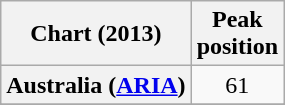<table class="wikitable sortable plainrowheaders">
<tr>
<th>Chart (2013)</th>
<th>Peak<br>position</th>
</tr>
<tr>
<th scope="row">Australia (<a href='#'>ARIA</a>)</th>
<td style="text-align:center;">61</td>
</tr>
<tr>
</tr>
<tr>
</tr>
<tr>
</tr>
<tr>
</tr>
</table>
